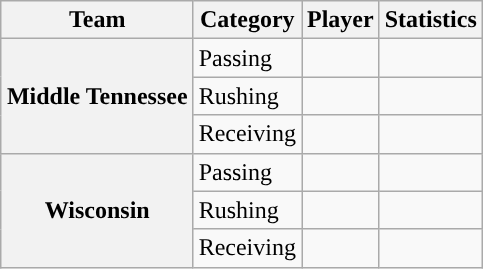<table class="wikitable" style="float:right">
<tr>
<th>Team</th>
<th>Category</th>
<th>Player</th>
<th>Statistics</th>
</tr>
<tr>
<th rowspan=3>Middle Tennessee</th>
<td>Passing</td>
<td></td>
<td></td>
</tr>
<tr>
<td>Rushing</td>
<td></td>
<td></td>
</tr>
<tr>
<td>Receiving</td>
<td></td>
<td></td>
</tr>
<tr>
<th rowspan=3>Wisconsin</th>
<td>Passing</td>
<td></td>
<td></td>
</tr>
<tr>
<td>Rushing</td>
<td></td>
<td></td>
</tr>
<tr>
<td>Receiving</td>
<td></td>
<td></td>
</tr>
</table>
